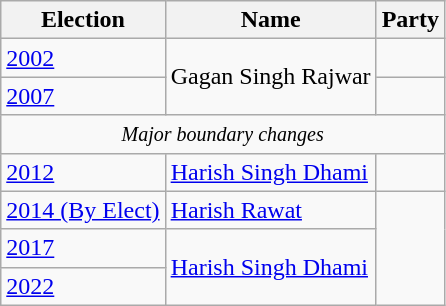<table class="wikitable sortable">
<tr>
<th>Election</th>
<th>Name</th>
<th colspan=2>Party</th>
</tr>
<tr>
<td><a href='#'>2002</a></td>
<td rowspan=2>Gagan Singh Rajwar</td>
<td></td>
</tr>
<tr>
<td><a href='#'>2007</a></td>
</tr>
<tr>
<td colspan=7 align=center><small><em>Major boundary changes</em></small></td>
</tr>
<tr>
<td><a href='#'>2012</a></td>
<td><a href='#'>Harish Singh Dhami</a></td>
<td></td>
</tr>
<tr>
<td><a href='#'>2014 (By Elect)</a></td>
<td><a href='#'>Harish Rawat</a></td>
</tr>
<tr>
<td><a href='#'>2017</a></td>
<td rowspan=2><a href='#'>Harish Singh Dhami</a></td>
</tr>
<tr>
<td><a href='#'>2022</a></td>
</tr>
</table>
